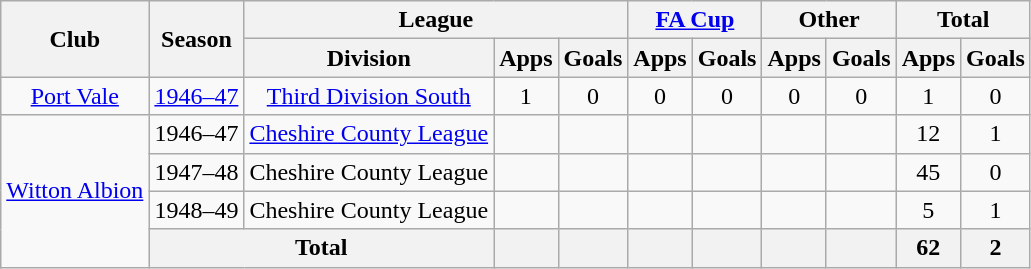<table class="wikitable" style="text-align:center">
<tr>
<th rowspan="2">Club</th>
<th rowspan="2">Season</th>
<th colspan="3">League</th>
<th colspan="2"><a href='#'>FA Cup</a></th>
<th colspan="2">Other</th>
<th colspan="2">Total</th>
</tr>
<tr>
<th>Division</th>
<th>Apps</th>
<th>Goals</th>
<th>Apps</th>
<th>Goals</th>
<th>Apps</th>
<th>Goals</th>
<th>Apps</th>
<th>Goals</th>
</tr>
<tr>
<td><a href='#'>Port Vale</a></td>
<td><a href='#'>1946–47</a></td>
<td><a href='#'>Third Division South</a></td>
<td>1</td>
<td>0</td>
<td>0</td>
<td>0</td>
<td>0</td>
<td>0</td>
<td>1</td>
<td>0</td>
</tr>
<tr>
<td rowspan="4"><a href='#'>Witton Albion</a></td>
<td>1946–47</td>
<td><a href='#'>Cheshire County League</a></td>
<td></td>
<td></td>
<td></td>
<td></td>
<td></td>
<td></td>
<td>12</td>
<td>1</td>
</tr>
<tr>
<td>1947–48</td>
<td>Cheshire County League</td>
<td></td>
<td></td>
<td></td>
<td></td>
<td></td>
<td></td>
<td>45</td>
<td>0</td>
</tr>
<tr>
<td>1948–49</td>
<td>Cheshire County League</td>
<td></td>
<td></td>
<td></td>
<td></td>
<td></td>
<td></td>
<td>5</td>
<td>1</td>
</tr>
<tr>
<th colspan="2">Total</th>
<th></th>
<th></th>
<th></th>
<th></th>
<th></th>
<th></th>
<th>62</th>
<th>2</th>
</tr>
</table>
